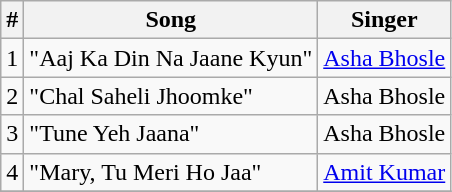<table class="wikitable">
<tr>
<th>#</th>
<th>Song</th>
<th>Singer</th>
</tr>
<tr>
<td>1</td>
<td>"Aaj Ka Din Na Jaane Kyun"</td>
<td><a href='#'>Asha Bhosle</a></td>
</tr>
<tr>
<td>2</td>
<td>"Chal Saheli Jhoomke"</td>
<td>Asha Bhosle</td>
</tr>
<tr>
<td>3</td>
<td>"Tune Yeh Jaana"</td>
<td>Asha Bhosle</td>
</tr>
<tr>
<td>4</td>
<td>"Mary, Tu Meri Ho Jaa"</td>
<td><a href='#'>Amit Kumar</a></td>
</tr>
<tr>
</tr>
</table>
